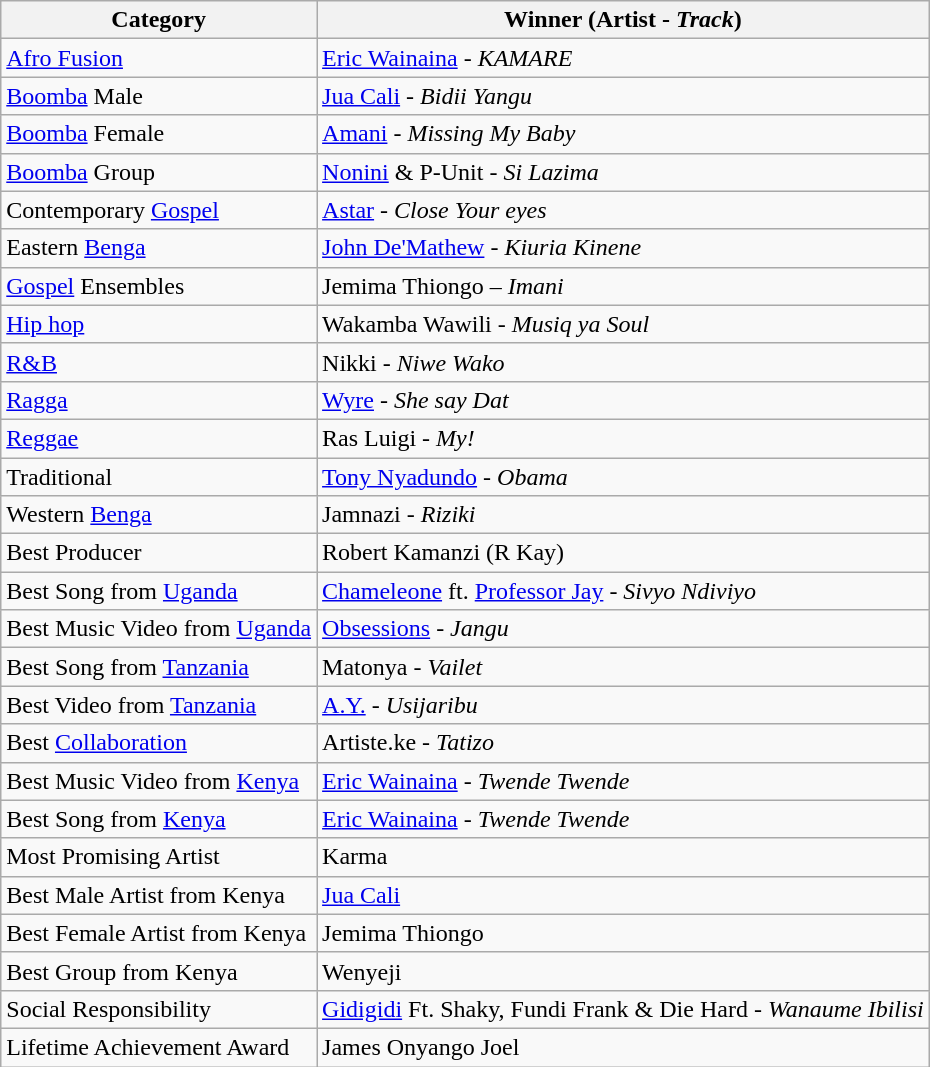<table class="wikitable">
<tr>
<th>Category</th>
<th>Winner (Artist - <em>Track</em>)</th>
</tr>
<tr>
<td><a href='#'>Afro Fusion</a></td>
<td><a href='#'>Eric Wainaina</a> - <em>KAMARE</em></td>
</tr>
<tr>
<td><a href='#'>Boomba</a> Male</td>
<td><a href='#'>Jua Cali</a> - <em>Bidii Yangu</em></td>
</tr>
<tr>
<td><a href='#'>Boomba</a> Female</td>
<td><a href='#'>Amani</a> - <em>Missing My Baby</em></td>
</tr>
<tr>
<td><a href='#'>Boomba</a> Group</td>
<td><a href='#'>Nonini</a> & P-Unit - <em>Si Lazima</em></td>
</tr>
<tr>
<td>Contemporary <a href='#'>Gospel</a></td>
<td><a href='#'>Astar</a> - <em>Close Your eyes</em></td>
</tr>
<tr>
<td>Eastern <a href='#'>Benga</a></td>
<td><a href='#'>John De'Mathew</a> - <em>Kiuria Kinene</em></td>
</tr>
<tr>
<td><a href='#'>Gospel</a> Ensembles</td>
<td>Jemima Thiongo – <em>Imani</em></td>
</tr>
<tr>
<td><a href='#'>Hip hop</a></td>
<td>Wakamba Wawili - <em>Musiq ya Soul</em></td>
</tr>
<tr>
<td><a href='#'>R&B</a></td>
<td>Nikki - <em>Niwe Wako</em></td>
</tr>
<tr>
<td><a href='#'>Ragga</a></td>
<td><a href='#'>Wyre</a> - <em>She say Dat</em></td>
</tr>
<tr>
<td><a href='#'>Reggae</a></td>
<td>Ras Luigi - <em>My!</em></td>
</tr>
<tr>
<td>Traditional</td>
<td><a href='#'>Tony Nyadundo</a> - <em>Obama</em></td>
</tr>
<tr>
<td>Western <a href='#'>Benga</a></td>
<td>Jamnazi - <em>Riziki</em></td>
</tr>
<tr>
<td>Best Producer</td>
<td>Robert Kamanzi (R Kay)</td>
</tr>
<tr>
<td>Best Song from <a href='#'>Uganda</a></td>
<td><a href='#'>Chameleone</a> ft. <a href='#'>Professor Jay</a> - <em>Sivyo Ndiviyo</em></td>
</tr>
<tr>
<td>Best Music Video from <a href='#'>Uganda</a></td>
<td><a href='#'>Obsessions</a> - <em>Jangu</em></td>
</tr>
<tr>
<td>Best Song from <a href='#'>Tanzania</a></td>
<td>Matonya - <em>Vailet</em></td>
</tr>
<tr>
<td>Best Video from <a href='#'>Tanzania</a></td>
<td><a href='#'>A.Y.</a> - <em>Usijaribu</em></td>
</tr>
<tr>
<td>Best <a href='#'>Collaboration</a></td>
<td>Artiste.ke - <em>Tatizo</em></td>
</tr>
<tr>
<td>Best Music Video from <a href='#'>Kenya</a></td>
<td><a href='#'>Eric Wainaina</a> - <em>Twende Twende</em></td>
</tr>
<tr>
<td>Best Song from <a href='#'>Kenya</a></td>
<td><a href='#'>Eric Wainaina</a> - <em>Twende Twende</em></td>
</tr>
<tr>
<td>Most Promising Artist</td>
<td>Karma</td>
</tr>
<tr>
<td>Best Male Artist from Kenya</td>
<td><a href='#'>Jua Cali</a></td>
</tr>
<tr>
<td>Best Female Artist from Kenya</td>
<td>Jemima Thiongo</td>
</tr>
<tr>
<td>Best Group from Kenya</td>
<td>Wenyeji</td>
</tr>
<tr>
<td>Social Responsibility</td>
<td><a href='#'>Gidigidi</a> Ft. Shaky, Fundi Frank & Die Hard - <em>Wanaume Ibilisi</em></td>
</tr>
<tr>
<td>Lifetime Achievement Award</td>
<td>James Onyango Joel</td>
</tr>
</table>
